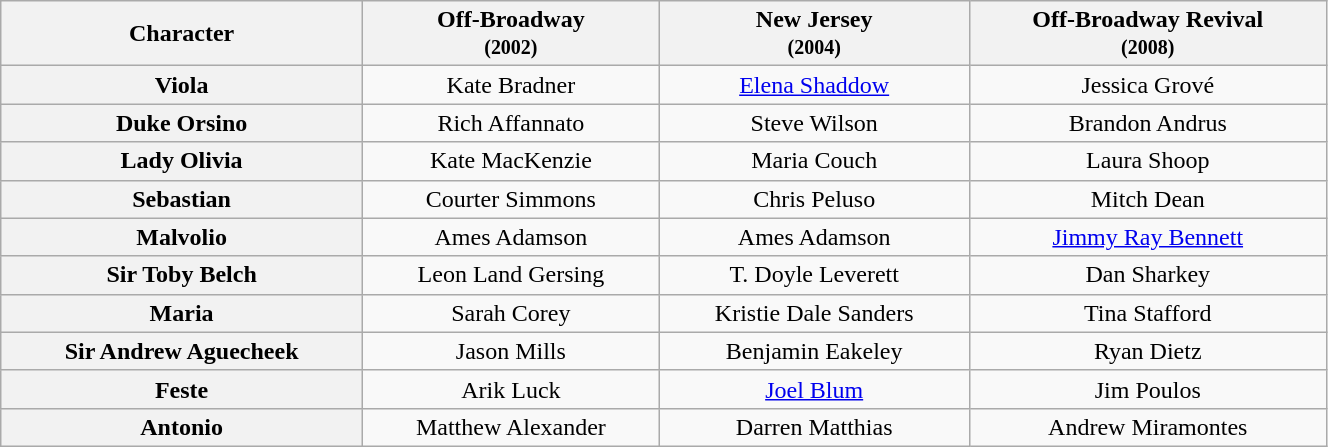<table class="wikitable" style="width:70%;">
<tr>
<th "width=15%;">Character</th>
<th "width:30%;">Off-Broadway<br><small>(2002)</small></th>
<th "width:30%;">New Jersey<br><small>(2004)</small></th>
<th "width:30%;">Off-Broadway Revival<br><small>(2008)</small></th>
</tr>
<tr>
<th>Viola</th>
<td align="center">Kate Bradner</td>
<td align="center"><a href='#'>Elena Shaddow</a></td>
<td align="center">Jessica Grové</td>
</tr>
<tr>
<th>Duke Orsino</th>
<td align="center">Rich Affannato</td>
<td align="center">Steve Wilson</td>
<td align="center">Brandon Andrus</td>
</tr>
<tr>
<th>Lady Olivia</th>
<td align="center">Kate MacKenzie</td>
<td align="center">Maria Couch</td>
<td align="center">Laura Shoop</td>
</tr>
<tr>
<th>Sebastian</th>
<td align="center">Courter Simmons</td>
<td align="center">Chris Peluso</td>
<td align="center">Mitch Dean</td>
</tr>
<tr>
<th>Malvolio</th>
<td align="center">Ames Adamson</td>
<td align="center">Ames Adamson</td>
<td align="center"><a href='#'>Jimmy Ray Bennett</a></td>
</tr>
<tr>
<th>Sir Toby Belch</th>
<td align="center">Leon Land Gersing</td>
<td align="center">T. Doyle Leverett</td>
<td align="center">Dan Sharkey</td>
</tr>
<tr>
<th>Maria</th>
<td align="center">Sarah Corey</td>
<td align="center">Kristie Dale Sanders</td>
<td align="center">Tina Stafford</td>
</tr>
<tr>
<th>Sir Andrew Aguecheek</th>
<td align="center">Jason Mills</td>
<td align="center">Benjamin Eakeley</td>
<td align="center">Ryan Dietz</td>
</tr>
<tr>
<th>Feste</th>
<td align="center">Arik Luck</td>
<td align="center"><a href='#'>Joel Blum</a></td>
<td align="center">Jim Poulos</td>
</tr>
<tr>
<th>Antonio</th>
<td align="center">Matthew Alexander</td>
<td align="center">Darren Matthias</td>
<td align="center">Andrew Miramontes</td>
</tr>
</table>
